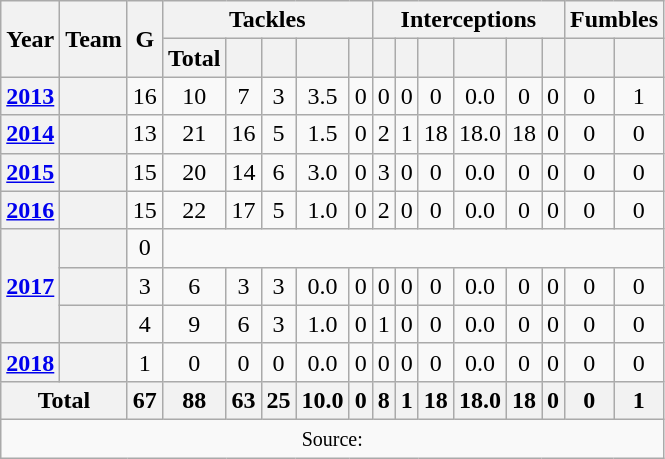<table class="wikitable" style="text-align: center;">
<tr>
<th rowspan=2>Year</th>
<th rowspan=2>Team</th>
<th rowspan=2>G</th>
<th colspan=5>Tackles</th>
<th colspan=6>Interceptions</th>
<th colspan=2>Fumbles</th>
</tr>
<tr>
<th>Total</th>
<th></th>
<th></th>
<th></th>
<th></th>
<th></th>
<th></th>
<th></th>
<th></th>
<th></th>
<th></th>
<th></th>
<th></th>
</tr>
<tr>
<th><a href='#'>2013</a></th>
<th></th>
<td>16</td>
<td>10</td>
<td>7</td>
<td>3</td>
<td>3.5</td>
<td>0</td>
<td>0</td>
<td>0</td>
<td>0</td>
<td>0.0</td>
<td>0</td>
<td>0</td>
<td>0</td>
<td>1</td>
</tr>
<tr>
<th><a href='#'>2014</a></th>
<th></th>
<td>13</td>
<td>21</td>
<td>16</td>
<td>5</td>
<td>1.5</td>
<td>0</td>
<td>2</td>
<td>1</td>
<td>18</td>
<td>18.0</td>
<td>18</td>
<td>0</td>
<td>0</td>
<td>0</td>
</tr>
<tr>
<th><a href='#'>2015</a></th>
<th></th>
<td>15</td>
<td>20</td>
<td>14</td>
<td>6</td>
<td>3.0</td>
<td>0</td>
<td>3</td>
<td>0</td>
<td>0</td>
<td>0.0</td>
<td>0</td>
<td>0</td>
<td>0</td>
<td>0</td>
</tr>
<tr>
<th><a href='#'>2016</a></th>
<th></th>
<td>15</td>
<td>22</td>
<td>17</td>
<td>5</td>
<td>1.0</td>
<td>0</td>
<td>2</td>
<td>0</td>
<td>0</td>
<td>0.0</td>
<td>0</td>
<td>0</td>
<td>0</td>
<td>0</td>
</tr>
<tr>
<th rowspan=3><a href='#'>2017</a></th>
<th></th>
<td>0</td>
<td colspan="14"><strong></strong></td>
</tr>
<tr>
<th></th>
<td>3</td>
<td>6</td>
<td>3</td>
<td>3</td>
<td>0.0</td>
<td>0</td>
<td>0</td>
<td>0</td>
<td>0</td>
<td>0.0</td>
<td>0</td>
<td>0</td>
<td>0</td>
<td>0</td>
</tr>
<tr>
<th></th>
<td>4</td>
<td>9</td>
<td>6</td>
<td>3</td>
<td>1.0</td>
<td>0</td>
<td>1</td>
<td>0</td>
<td>0</td>
<td>0.0</td>
<td>0</td>
<td>0</td>
<td>0</td>
<td>0</td>
</tr>
<tr>
<th><a href='#'>2018</a></th>
<th></th>
<td>1</td>
<td>0</td>
<td>0</td>
<td>0</td>
<td>0.0</td>
<td>0</td>
<td>0</td>
<td>0</td>
<td>0</td>
<td>0.0</td>
<td>0</td>
<td>0</td>
<td>0</td>
<td>0</td>
</tr>
<tr>
<th colspan=2>Total</th>
<th>67</th>
<th>88</th>
<th>63</th>
<th>25</th>
<th>10.0</th>
<th>0</th>
<th>8</th>
<th>1</th>
<th>18</th>
<th>18.0</th>
<th>18</th>
<th>0</th>
<th>0</th>
<th>1</th>
</tr>
<tr>
<td colspan="16"><small>Source: </small></td>
</tr>
</table>
